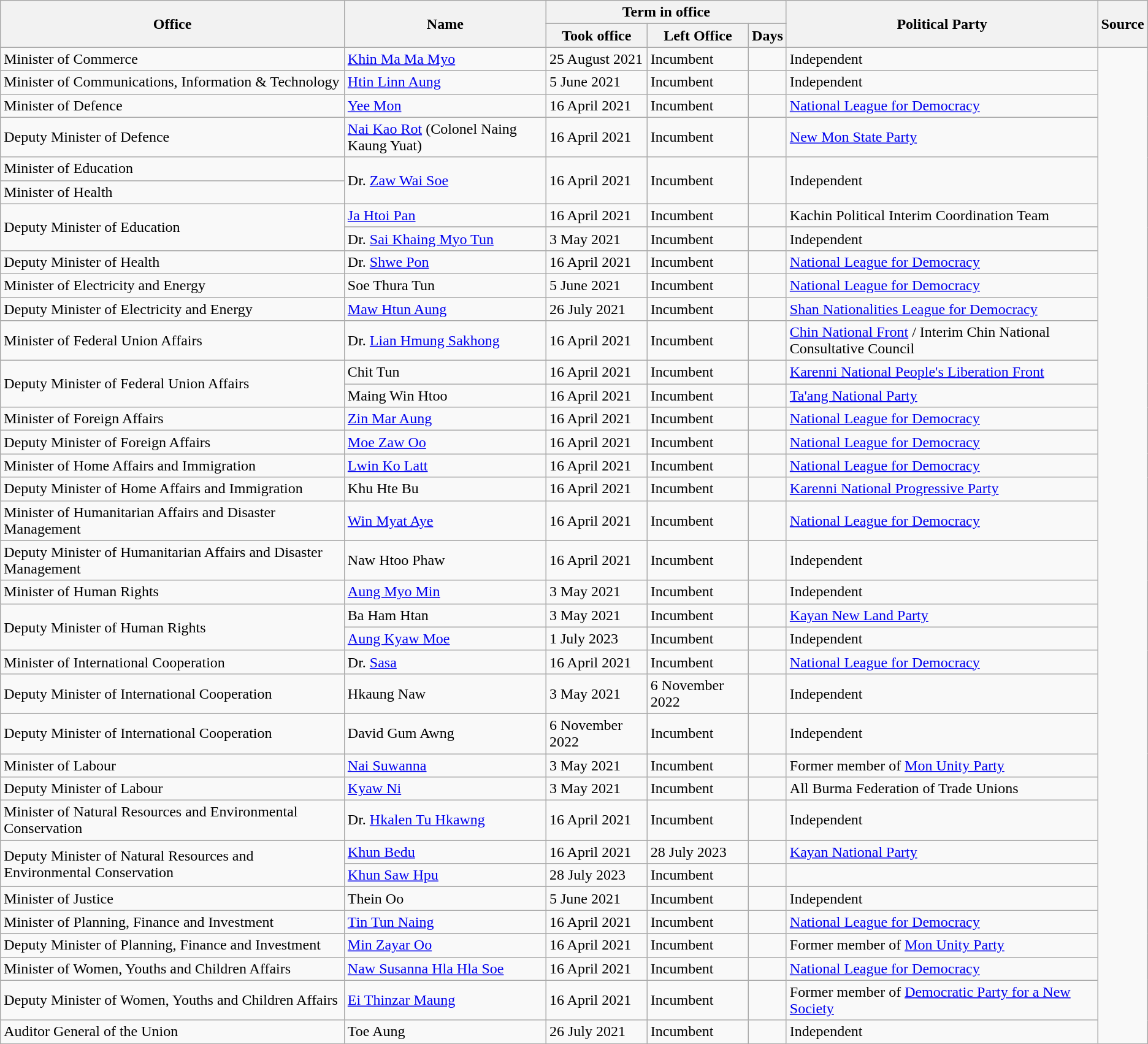<table class="wikitable">
<tr>
<th rowspan="2">Office</th>
<th rowspan="2">Name</th>
<th colspan="3">Term in office</th>
<th rowspan="2">Political Party</th>
<th rowspan="2">Source</th>
</tr>
<tr>
<th>Took office</th>
<th>Left Office</th>
<th>Days</th>
</tr>
<tr>
<td>Minister of Commerce</td>
<td><a href='#'>Khin Ma Ma Myo</a></td>
<td>25 August 2021</td>
<td>Incumbent</td>
<td></td>
<td>Independent</td>
<td rowspan="39"></td>
</tr>
<tr>
<td>Minister of Communications, Information & Technology</td>
<td><a href='#'>Htin Linn Aung</a></td>
<td>5 June 2021</td>
<td>Incumbent</td>
<td></td>
<td>Independent</td>
</tr>
<tr>
<td>Minister of Defence</td>
<td><a href='#'>Yee Mon</a></td>
<td>16 April 2021</td>
<td>Incumbent</td>
<td></td>
<td><a href='#'>National League for Democracy</a></td>
</tr>
<tr>
<td rowspan=1>Deputy Minister of Defence</td>
<td><a href='#'>Nai Kao Rot</a> (Colonel Naing Kaung Yuat)</td>
<td>16 April 2021</td>
<td>Incumbent</td>
<td></td>
<td><a href='#'>New Mon State Party</a></td>
</tr>
<tr>
<td>Minister of Education</td>
<td rowspan="2">Dr. <a href='#'>Zaw Wai Soe</a></td>
<td rowspan="2">16 April 2021</td>
<td rowspan="2">Incumbent</td>
<td rowspan="2"></td>
<td rowspan="2">Independent</td>
</tr>
<tr>
<td>Minister of Health</td>
</tr>
<tr>
<td rowspan="2">Deputy Minister of Education</td>
<td><a href='#'>Ja Htoi Pan</a></td>
<td>16 April 2021</td>
<td>Incumbent</td>
<td></td>
<td>Kachin Political Interim Coordination Team</td>
</tr>
<tr>
<td>Dr. <a href='#'>Sai Khaing Myo Tun</a></td>
<td>3 May 2021</td>
<td>Incumbent</td>
<td></td>
<td>Independent</td>
</tr>
<tr>
<td>Deputy Minister of Health</td>
<td>Dr. <a href='#'>Shwe Pon</a></td>
<td>16 April 2021</td>
<td>Incumbent</td>
<td></td>
<td><a href='#'>National League for Democracy</a></td>
</tr>
<tr>
<td>Minister of Electricity and Energy</td>
<td>Soe Thura Tun</td>
<td>5 June 2021</td>
<td>Incumbent</td>
<td></td>
<td><a href='#'>National League for Democracy</a></td>
</tr>
<tr>
<td>Deputy Minister of Electricity and Energy</td>
<td><a href='#'>Maw Htun Aung</a></td>
<td>26 July 2021</td>
<td>Incumbent</td>
<td></td>
<td><a href='#'>Shan Nationalities League for Democracy</a></td>
</tr>
<tr>
<td>Minister of Federal Union Affairs</td>
<td>Dr. <a href='#'>Lian Hmung Sakhong</a></td>
<td>16 April 2021</td>
<td>Incumbent</td>
<td></td>
<td><a href='#'>Chin National Front</a> / Interim Chin National Consultative Council</td>
</tr>
<tr>
<td rowspan="2">Deputy Minister of Federal Union Affairs</td>
<td>Chit Tun</td>
<td>16 April 2021</td>
<td>Incumbent</td>
<td></td>
<td><a href='#'>Karenni National People's Liberation Front</a></td>
</tr>
<tr>
<td>Maing Win Htoo</td>
<td>16 April 2021</td>
<td>Incumbent</td>
<td></td>
<td><a href='#'>Ta'ang National Party</a></td>
</tr>
<tr>
<td>Minister of Foreign Affairs</td>
<td><a href='#'>Zin Mar Aung</a></td>
<td>16 April 2021</td>
<td>Incumbent</td>
<td></td>
<td><a href='#'>National League for Democracy</a></td>
</tr>
<tr>
<td>Deputy Minister of Foreign Affairs</td>
<td><a href='#'>Moe Zaw Oo</a></td>
<td>16 April 2021</td>
<td>Incumbent</td>
<td></td>
<td><a href='#'>National League for Democracy</a></td>
</tr>
<tr>
<td>Minister of Home Affairs and Immigration</td>
<td><a href='#'>Lwin Ko Latt</a></td>
<td>16 April 2021</td>
<td>Incumbent</td>
<td></td>
<td><a href='#'>National League for Democracy</a></td>
</tr>
<tr>
<td>Deputy Minister of Home Affairs and Immigration</td>
<td>Khu Hte Bu</td>
<td>16 April 2021</td>
<td>Incumbent</td>
<td></td>
<td><a href='#'>Karenni National Progressive Party</a></td>
</tr>
<tr>
<td>Minister of Humanitarian Affairs and Disaster Management</td>
<td><a href='#'>Win Myat Aye</a></td>
<td>16 April 2021</td>
<td>Incumbent</td>
<td></td>
<td><a href='#'>National League for Democracy</a></td>
</tr>
<tr>
<td>Deputy Minister of Humanitarian Affairs and Disaster Management</td>
<td>Naw Htoo Phaw</td>
<td>16 April 2021</td>
<td>Incumbent</td>
<td></td>
<td>Independent</td>
</tr>
<tr>
<td>Minister of Human Rights</td>
<td><a href='#'>Aung Myo Min</a></td>
<td>3 May 2021</td>
<td>Incumbent</td>
<td></td>
<td>Independent</td>
</tr>
<tr>
<td rowspan="2">Deputy Minister of Human Rights</td>
<td>Ba Ham Htan</td>
<td>3 May 2021</td>
<td>Incumbent</td>
<td></td>
<td><a href='#'>Kayan New Land Party</a></td>
</tr>
<tr>
<td><a href='#'>Aung Kyaw Moe</a></td>
<td>1 July 2023</td>
<td>Incumbent</td>
<td></td>
<td>Independent</td>
</tr>
<tr>
<td>Minister of International Cooperation</td>
<td>Dr. <a href='#'>Sasa</a></td>
<td>16 April 2021</td>
<td>Incumbent</td>
<td></td>
<td><a href='#'>National League for Democracy</a></td>
</tr>
<tr>
<td>Deputy Minister of International Cooperation</td>
<td>Hkaung Naw</td>
<td>3 May 2021</td>
<td>6 November 2022</td>
<td></td>
<td>Independent</td>
</tr>
<tr>
<td>Deputy Minister of International Cooperation</td>
<td>David Gum Awng</td>
<td>6 November 2022</td>
<td>Incumbent</td>
<td></td>
<td>Independent</td>
</tr>
<tr>
<td>Minister of Labour</td>
<td><a href='#'>Nai Suwanna</a></td>
<td>3 May 2021</td>
<td>Incumbent</td>
<td></td>
<td>Former member of <a href='#'>Mon Unity Party</a></td>
</tr>
<tr>
<td>Deputy Minister of Labour</td>
<td><a href='#'>Kyaw Ni</a></td>
<td>3 May 2021</td>
<td>Incumbent</td>
<td></td>
<td>All Burma Federation of Trade Unions</td>
</tr>
<tr>
<td>Minister of Natural Resources and Environmental Conservation</td>
<td>Dr. <a href='#'>Hkalen Tu Hkawng</a></td>
<td>16 April 2021</td>
<td>Incumbent</td>
<td></td>
<td>Independent</td>
</tr>
<tr>
<td rowspan="2">Deputy Minister of Natural Resources and Environmental Conservation</td>
<td><a href='#'>Khun Bedu</a></td>
<td>16 April 2021</td>
<td>28 July 2023</td>
<td></td>
<td><a href='#'>Kayan National Party</a></td>
</tr>
<tr>
<td><a href='#'>Khun Saw Hpu</a></td>
<td>28 July 2023</td>
<td>Incumbent</td>
<td></td>
<td></td>
</tr>
<tr>
<td>Minister of Justice</td>
<td>Thein Oo</td>
<td>5 June 2021</td>
<td>Incumbent</td>
<td></td>
<td>Independent</td>
</tr>
<tr>
<td>Minister of Planning, Finance and Investment</td>
<td><a href='#'>Tin Tun Naing</a></td>
<td>16 April 2021</td>
<td>Incumbent</td>
<td></td>
<td><a href='#'>National League for Democracy</a></td>
</tr>
<tr>
<td>Deputy Minister of Planning, Finance and Investment</td>
<td><a href='#'>Min Zayar Oo</a></td>
<td>16 April 2021</td>
<td>Incumbent</td>
<td></td>
<td>Former member of <a href='#'>Mon Unity Party</a></td>
</tr>
<tr>
<td>Minister of Women, Youths and Children Affairs</td>
<td><a href='#'>Naw Susanna Hla Hla Soe</a></td>
<td>16 April 2021</td>
<td>Incumbent</td>
<td></td>
<td><a href='#'>National League for Democracy</a></td>
</tr>
<tr>
<td>Deputy Minister of Women, Youths and Children Affairs</td>
<td><a href='#'>Ei Thinzar Maung</a></td>
<td>16 April 2021</td>
<td>Incumbent</td>
<td></td>
<td>Former member of <a href='#'>Democratic Party for a New Society</a></td>
</tr>
<tr>
<td>Auditor General of the Union</td>
<td>Toe Aung</td>
<td>26 July 2021</td>
<td>Incumbent</td>
<td></td>
<td>Independent</td>
</tr>
</table>
